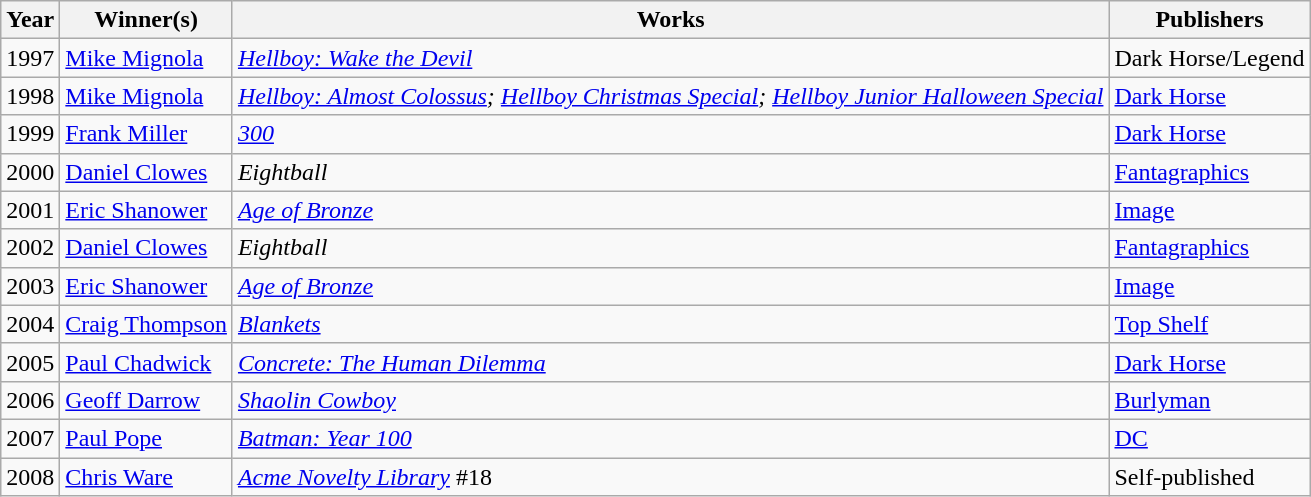<table class="wikitable">
<tr>
<th>Year</th>
<th>Winner(s)</th>
<th>Works</th>
<th>Publishers</th>
</tr>
<tr>
<td>1997</td>
<td><a href='#'>Mike Mignola</a></td>
<td><a href='#'><em>Hellboy: Wake the Devil</em></a></td>
<td>Dark Horse/Legend</td>
</tr>
<tr>
<td>1998</td>
<td><a href='#'>Mike Mignola</a></td>
<td><em><a href='#'>Hellboy: Almost Colossus</a>; <a href='#'>Hellboy Christmas Special</a>; <a href='#'>Hellboy Junior Halloween Special</a></em></td>
<td><a href='#'>Dark Horse</a></td>
</tr>
<tr>
<td>1999</td>
<td><a href='#'>Frank Miller</a></td>
<td><a href='#'><em>300</em></a></td>
<td><a href='#'>Dark Horse</a></td>
</tr>
<tr>
<td>2000</td>
<td><a href='#'>Daniel Clowes</a></td>
<td><em>Eightball</em></td>
<td><a href='#'>Fantagraphics</a></td>
</tr>
<tr>
<td>2001</td>
<td><a href='#'>Eric Shanower</a></td>
<td><a href='#'><em>Age of Bronze</em></a></td>
<td><a href='#'>Image</a></td>
</tr>
<tr>
<td>2002</td>
<td><a href='#'>Daniel Clowes</a></td>
<td><em>Eightball</em></td>
<td><a href='#'>Fantagraphics</a></td>
</tr>
<tr>
<td>2003</td>
<td><a href='#'>Eric Shanower</a></td>
<td><a href='#'><em>Age of Bronze</em></a></td>
<td><a href='#'>Image</a></td>
</tr>
<tr>
<td>2004</td>
<td><a href='#'>Craig Thompson</a></td>
<td><a href='#'><em>Blankets</em></a></td>
<td><a href='#'>Top Shelf</a></td>
</tr>
<tr>
<td>2005</td>
<td><a href='#'>Paul Chadwick</a></td>
<td><a href='#'><em>Concrete: The Human Dilemma</em></a></td>
<td><a href='#'>Dark Horse</a></td>
</tr>
<tr>
<td>2006</td>
<td><a href='#'>Geoff Darrow</a></td>
<td><a href='#'><em>Shaolin Cowboy</em></a></td>
<td><a href='#'>Burlyman</a></td>
</tr>
<tr>
<td>2007</td>
<td><a href='#'>Paul Pope</a></td>
<td><a href='#'><em>Batman: Year 100</em></a></td>
<td><a href='#'>DC</a></td>
</tr>
<tr>
<td>2008</td>
<td><a href='#'>Chris Ware</a></td>
<td><em><a href='#'>Acme Novelty Library</a></em> #18</td>
<td>Self-published</td>
</tr>
</table>
